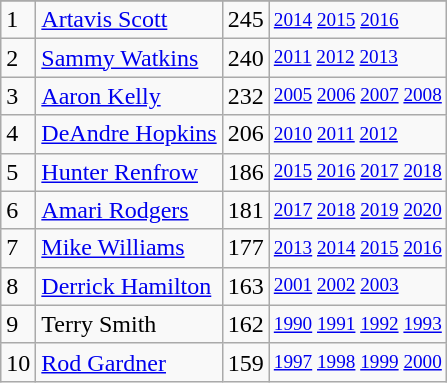<table class="wikitable">
<tr>
</tr>
<tr>
<td>1</td>
<td><a href='#'>Artavis Scott</a></td>
<td>245</td>
<td style="font-size:80%;"><a href='#'>2014</a> <a href='#'>2015</a> <a href='#'>2016</a></td>
</tr>
<tr>
<td>2</td>
<td><a href='#'>Sammy Watkins</a></td>
<td>240</td>
<td style="font-size:80%;"><a href='#'>2011</a> <a href='#'>2012</a> <a href='#'>2013</a></td>
</tr>
<tr>
<td>3</td>
<td><a href='#'>Aaron Kelly</a></td>
<td>232</td>
<td style="font-size:80%;"><a href='#'>2005</a> <a href='#'>2006</a> <a href='#'>2007</a> <a href='#'>2008</a></td>
</tr>
<tr>
<td>4</td>
<td><a href='#'>DeAndre Hopkins</a></td>
<td>206</td>
<td style="font-size:80%;"><a href='#'>2010</a> <a href='#'>2011</a> <a href='#'>2012</a></td>
</tr>
<tr>
<td>5</td>
<td><a href='#'>Hunter Renfrow</a></td>
<td>186</td>
<td style="font-size:80%;"><a href='#'>2015</a> <a href='#'>2016</a> <a href='#'>2017</a> <a href='#'>2018</a></td>
</tr>
<tr>
<td>6</td>
<td><a href='#'>Amari Rodgers</a></td>
<td>181</td>
<td style="font-size:80%;"><a href='#'>2017</a> <a href='#'>2018</a> <a href='#'>2019</a> <a href='#'>2020</a></td>
</tr>
<tr>
<td>7</td>
<td><a href='#'>Mike Williams</a></td>
<td>177</td>
<td style="font-size:80%;"><a href='#'>2013</a> <a href='#'>2014</a> <a href='#'>2015</a> <a href='#'>2016</a></td>
</tr>
<tr>
<td>8</td>
<td><a href='#'>Derrick Hamilton</a></td>
<td>163</td>
<td style="font-size:80%;"><a href='#'>2001</a> <a href='#'>2002</a> <a href='#'>2003</a></td>
</tr>
<tr>
<td>9</td>
<td>Terry Smith</td>
<td>162</td>
<td style="font-size:80%;"><a href='#'>1990</a> <a href='#'>1991</a> <a href='#'>1992</a> <a href='#'>1993</a></td>
</tr>
<tr>
<td>10</td>
<td><a href='#'>Rod Gardner</a></td>
<td>159</td>
<td style="font-size:80%;"><a href='#'>1997</a> <a href='#'>1998</a> <a href='#'>1999</a> <a href='#'>2000</a></td>
</tr>
</table>
